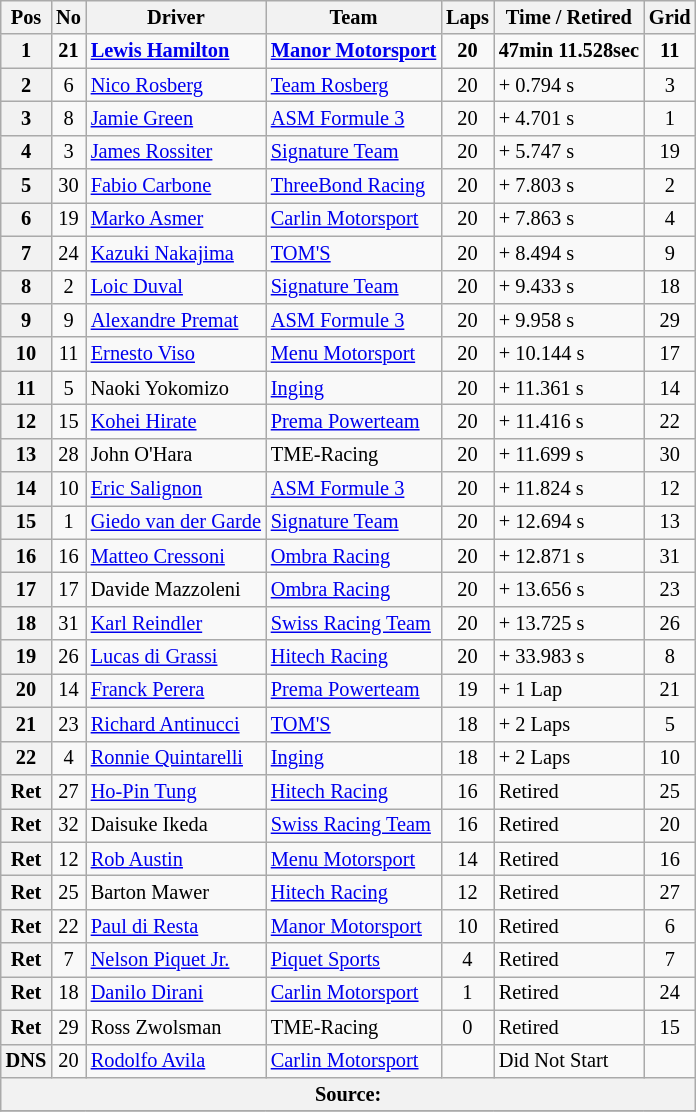<table class="wikitable" style="font-size: 85%;">
<tr>
<th>Pos</th>
<th>No</th>
<th>Driver</th>
<th>Team</th>
<th>Laps</th>
<th>Time / Retired</th>
<th>Grid</th>
</tr>
<tr>
<th>1</th>
<td align=center><strong>21</strong></td>
<td><strong> <a href='#'>Lewis Hamilton</a></strong></td>
<td><strong><a href='#'>Manor Motorsport</a></strong></td>
<td align=center><strong>20</strong></td>
<td><strong>47min 11.528sec</strong></td>
<td align=center><strong>11</strong></td>
</tr>
<tr>
<th>2</th>
<td align=center>6</td>
<td> <a href='#'>Nico Rosberg</a></td>
<td><a href='#'>Team Rosberg</a></td>
<td align=center>20</td>
<td>+ 0.794 s</td>
<td align=center>3</td>
</tr>
<tr>
<th>3</th>
<td align=center>8</td>
<td> <a href='#'>Jamie Green</a></td>
<td><a href='#'>ASM Formule 3</a></td>
<td align=center>20</td>
<td>+ 4.701 s</td>
<td align=center>1</td>
</tr>
<tr>
<th>4</th>
<td align=center>3</td>
<td> <a href='#'>James Rossiter</a></td>
<td><a href='#'>Signature Team</a></td>
<td align=center>20</td>
<td>+ 5.747 s</td>
<td align=center>19</td>
</tr>
<tr>
<th>5</th>
<td align=center>30</td>
<td> <a href='#'>Fabio Carbone</a></td>
<td><a href='#'>ThreeBond Racing</a></td>
<td align=center>20</td>
<td>+ 7.803 s</td>
<td align=center>2</td>
</tr>
<tr>
<th>6</th>
<td align=center>19</td>
<td> <a href='#'>Marko Asmer</a></td>
<td><a href='#'>Carlin Motorsport</a></td>
<td align=center>20</td>
<td>+ 7.863 s</td>
<td align=center>4</td>
</tr>
<tr>
<th>7</th>
<td align=center>24</td>
<td> <a href='#'>Kazuki Nakajima</a></td>
<td><a href='#'>TOM'S</a></td>
<td align=center>20</td>
<td>+ 8.494 s</td>
<td align=center>9</td>
</tr>
<tr>
<th>8</th>
<td align=center>2</td>
<td> <a href='#'>Loic Duval</a></td>
<td><a href='#'>Signature Team</a></td>
<td align=center>20</td>
<td>+ 9.433 s</td>
<td align=center>18</td>
</tr>
<tr>
<th>9</th>
<td align=center>9</td>
<td> <a href='#'>Alexandre Premat</a></td>
<td><a href='#'>ASM Formule 3</a></td>
<td align=center>20</td>
<td>+ 9.958 s</td>
<td align=center>29</td>
</tr>
<tr>
<th>10</th>
<td align=center>11</td>
<td> <a href='#'>Ernesto Viso</a></td>
<td><a href='#'>Menu Motorsport</a></td>
<td align=center>20</td>
<td>+ 10.144 s</td>
<td align=center>17</td>
</tr>
<tr>
<th>11</th>
<td align=center>5</td>
<td> Naoki Yokomizo</td>
<td><a href='#'>Inging</a></td>
<td align=center>20</td>
<td>+ 11.361 s</td>
<td align=center>14</td>
</tr>
<tr>
<th>12</th>
<td align=center>15</td>
<td> <a href='#'>Kohei Hirate</a></td>
<td><a href='#'>Prema Powerteam</a></td>
<td align=center>20</td>
<td>+ 11.416 s</td>
<td align=center>22</td>
</tr>
<tr>
<th>13</th>
<td align=center>28</td>
<td> John O'Hara</td>
<td>TME-Racing</td>
<td align=center>20</td>
<td>+ 11.699 s</td>
<td align=center>30</td>
</tr>
<tr>
<th>14</th>
<td align=center>10</td>
<td> <a href='#'>Eric Salignon</a></td>
<td><a href='#'>ASM Formule 3</a></td>
<td align=center>20</td>
<td>+ 11.824 s</td>
<td align=center>12</td>
</tr>
<tr>
<th>15</th>
<td align=center>1</td>
<td> <a href='#'>Giedo van der Garde</a></td>
<td><a href='#'>Signature Team</a></td>
<td align=center>20</td>
<td>+ 12.694 s</td>
<td align=center>13</td>
</tr>
<tr>
<th>16</th>
<td align=center>16</td>
<td> <a href='#'>Matteo Cressoni</a></td>
<td><a href='#'>Ombra Racing</a></td>
<td align=center>20</td>
<td>+ 12.871 s</td>
<td align=center>31</td>
</tr>
<tr>
<th>17</th>
<td align=center>17</td>
<td> Davide Mazzoleni</td>
<td><a href='#'>Ombra Racing</a></td>
<td align=center>20</td>
<td>+ 13.656 s</td>
<td align=center>23</td>
</tr>
<tr>
<th>18</th>
<td align=center>31</td>
<td> <a href='#'>Karl Reindler</a></td>
<td><a href='#'>Swiss Racing Team</a></td>
<td align=center>20</td>
<td>+ 13.725 s</td>
<td align=center>26</td>
</tr>
<tr>
<th>19</th>
<td align=center>26</td>
<td> <a href='#'>Lucas di Grassi</a></td>
<td><a href='#'>Hitech Racing</a></td>
<td align=center>20</td>
<td>+ 33.983 s</td>
<td align=center>8</td>
</tr>
<tr>
<th>20</th>
<td align=center>14</td>
<td> <a href='#'>Franck Perera</a></td>
<td><a href='#'>Prema Powerteam</a></td>
<td align=center>19</td>
<td>+ 1 Lap</td>
<td align=center>21</td>
</tr>
<tr>
<th>21</th>
<td align=center>23</td>
<td> <a href='#'>Richard Antinucci</a></td>
<td><a href='#'>TOM'S</a></td>
<td align=center>18</td>
<td>+ 2 Laps</td>
<td align=center>5</td>
</tr>
<tr>
<th>22</th>
<td align=center>4</td>
<td> <a href='#'>Ronnie Quintarelli</a></td>
<td><a href='#'>Inging</a></td>
<td align=center>18</td>
<td>+ 2 Laps</td>
<td align=center>10</td>
</tr>
<tr>
<th>Ret</th>
<td align=center>27</td>
<td> <a href='#'>Ho-Pin Tung</a></td>
<td><a href='#'>Hitech Racing</a></td>
<td align=center>16</td>
<td>Retired</td>
<td align=center>25</td>
</tr>
<tr>
<th>Ret</th>
<td align=center>32</td>
<td> Daisuke Ikeda</td>
<td><a href='#'>Swiss Racing Team</a></td>
<td align=center>16</td>
<td>Retired</td>
<td align=center>20</td>
</tr>
<tr>
<th>Ret</th>
<td align=center>12</td>
<td> <a href='#'>Rob Austin</a></td>
<td><a href='#'>Menu Motorsport</a></td>
<td align=center>14</td>
<td>Retired</td>
<td align=center>16</td>
</tr>
<tr>
<th>Ret</th>
<td align=center>25</td>
<td> Barton Mawer</td>
<td><a href='#'>Hitech Racing</a></td>
<td align=center>12</td>
<td>Retired</td>
<td align=center>27</td>
</tr>
<tr>
<th>Ret</th>
<td align=center>22</td>
<td> <a href='#'>Paul di Resta</a></td>
<td><a href='#'>Manor Motorsport</a></td>
<td align=center>10</td>
<td>Retired</td>
<td align=center>6</td>
</tr>
<tr>
<th>Ret</th>
<td align=center>7</td>
<td> <a href='#'>Nelson Piquet Jr.</a></td>
<td><a href='#'>Piquet Sports</a></td>
<td align=center>4</td>
<td>Retired</td>
<td align=center>7</td>
</tr>
<tr>
<th>Ret</th>
<td align=center>18</td>
<td> <a href='#'>Danilo Dirani</a></td>
<td><a href='#'>Carlin Motorsport</a></td>
<td align=center>1</td>
<td>Retired</td>
<td align=center>24</td>
</tr>
<tr>
<th>Ret</th>
<td align=center>29</td>
<td> Ross Zwolsman</td>
<td>TME-Racing</td>
<td align=center>0</td>
<td>Retired</td>
<td align=center>15</td>
</tr>
<tr>
<th>DNS</th>
<td align=center>20</td>
<td> <a href='#'>Rodolfo Avila</a></td>
<td><a href='#'>Carlin Motorsport</a></td>
<td align=center></td>
<td>Did Not Start</td>
<td align=center></td>
</tr>
<tr>
<th colspan=7>Source: </th>
</tr>
<tr>
</tr>
</table>
